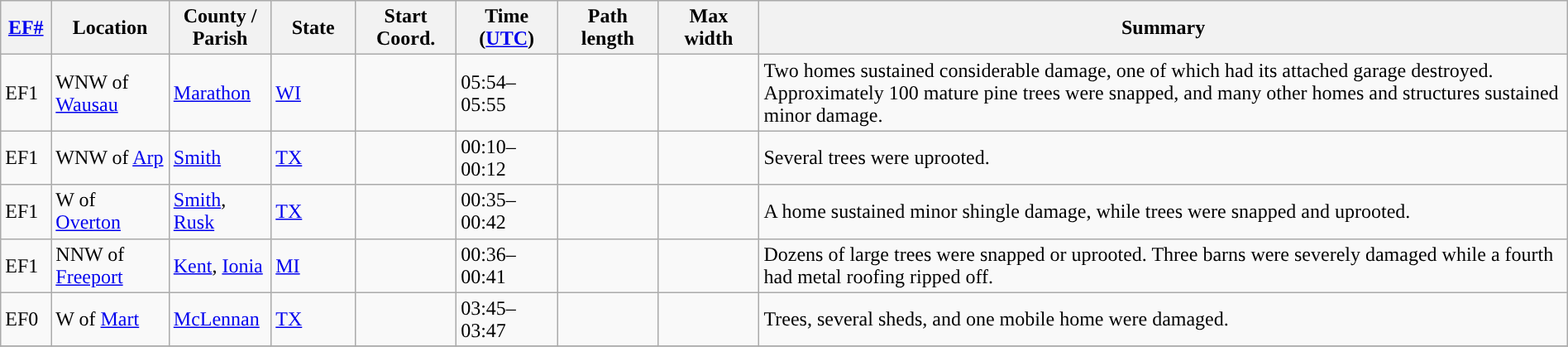<table class="wikitable sortable" style="width:100%;">
<tr>
<th scope="col"  style="width:3%; text-align:center;"><a href='#'>EF#</a></th>
<th scope="col"  style="width:7%; text-align:center;" class="unsortable">Location</th>
<th scope="col"  style="width:6%; text-align:center;" class="unsortable">County / Parish</th>
<th scope="col"  style="width:5%; text-align:center;">State</th>
<th scope="col"  style="width:6%; text-align:center;">Start Coord.</th>
<th scope="col"  style="width:6%; text-align:center;">Time (<a href='#'>UTC</a>)</th>
<th scope="col"  style="width:6%; text-align:center;">Path length</th>
<th scope="col"  style="width:6%; text-align:center;">Max width</th>
<th scope="col" class="unsortable" style="width:48%; text-align:center;">Summary</th>
</tr>
<tr>
<td>EF1</td>
<td>WNW of <a href='#'>Wausau</a></td>
<td><a href='#'>Marathon</a></td>
<td><a href='#'>WI</a></td>
<td></td>
<td>05:54–05:55</td>
<td></td>
<td></td>
<td>Two homes sustained considerable damage, one of which had its attached garage destroyed. Approximately 100 mature pine trees were snapped, and many other homes and structures sustained minor damage.</td>
</tr>
<tr>
<td>EF1</td>
<td>WNW of <a href='#'>Arp</a></td>
<td><a href='#'>Smith</a></td>
<td><a href='#'>TX</a></td>
<td></td>
<td>00:10–00:12</td>
<td></td>
<td></td>
<td>Several trees were uprooted.</td>
</tr>
<tr>
<td>EF1</td>
<td>W of <a href='#'>Overton</a></td>
<td><a href='#'>Smith</a>, <a href='#'>Rusk</a></td>
<td><a href='#'>TX</a></td>
<td></td>
<td>00:35–00:42</td>
<td></td>
<td></td>
<td>A home sustained minor shingle damage, while trees were snapped and uprooted.</td>
</tr>
<tr>
<td>EF1</td>
<td>NNW of <a href='#'>Freeport</a></td>
<td><a href='#'>Kent</a>, <a href='#'>Ionia</a></td>
<td><a href='#'>MI</a></td>
<td></td>
<td>00:36–00:41</td>
<td></td>
<td></td>
<td>Dozens of large trees were snapped or uprooted. Three barns were severely damaged while a fourth had metal roofing ripped off.</td>
</tr>
<tr>
<td>EF0</td>
<td>W of <a href='#'>Mart</a></td>
<td><a href='#'>McLennan</a></td>
<td><a href='#'>TX</a></td>
<td></td>
<td>03:45–03:47</td>
<td></td>
<td></td>
<td>Trees, several sheds, and one mobile home were damaged.</td>
</tr>
<tr>
</tr>
</table>
